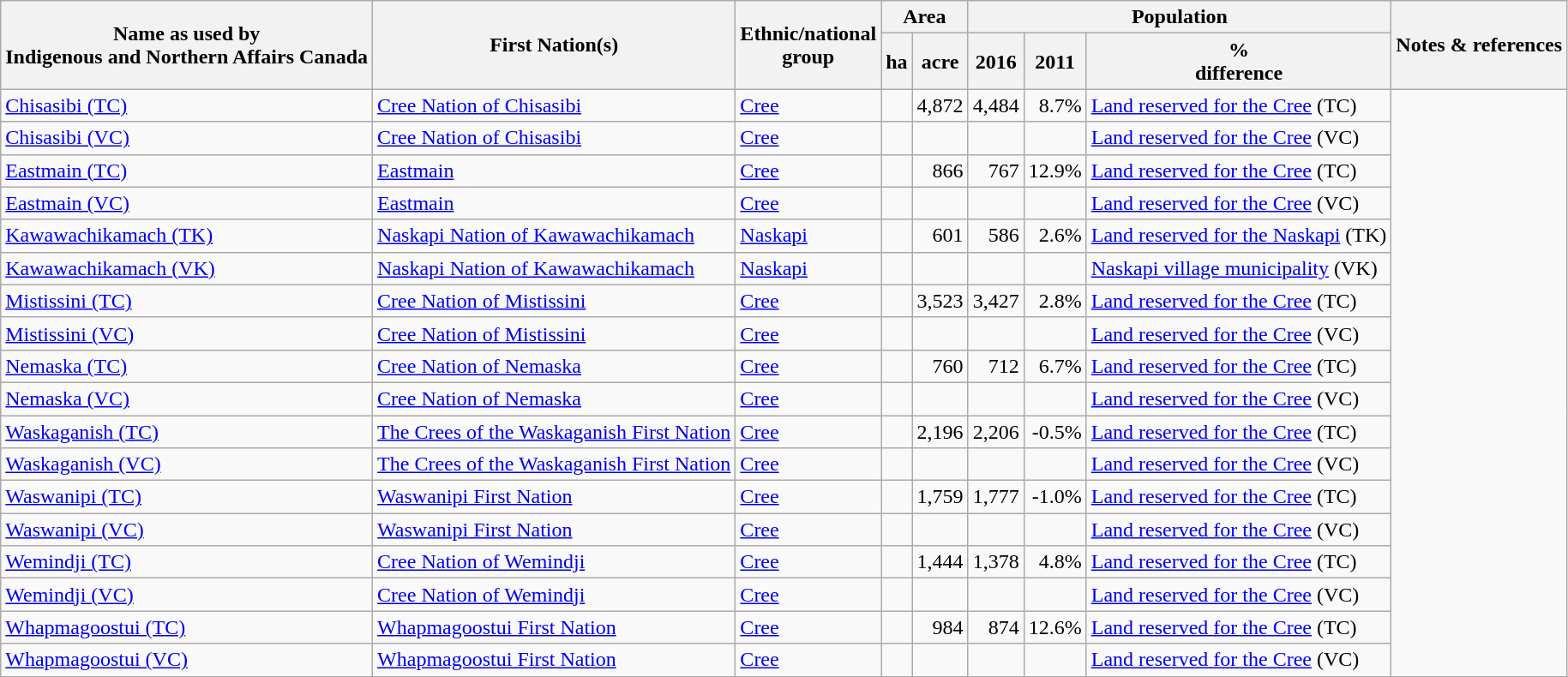<table class="wikitable sortable">
<tr>
<th rowspan=2>Name as used by<br>Indigenous and Northern Affairs Canada</th>
<th rowspan=2>First Nation(s)</th>
<th rowspan=2>Ethnic/national<br>group</th>
<th colspan=2>Area</th>
<th colspan="3">Population</th>
<th rowspan=2 class=unsortable>Notes & references</th>
</tr>
<tr>
<th>ha</th>
<th>acre</th>
<th>2016</th>
<th>2011</th>
<th>%<br>difference</th>
</tr>
<tr>
<td><a href='#'>Chisasibi (TC)</a></td>
<td><a href='#'>Cree Nation of Chisasibi</a></td>
<td><a href='#'>Cree</a></td>
<td></td>
<td align=right>4,872</td>
<td align=right>4,484</td>
<td align=right>8.7%</td>
<td><a href='#'>Land reserved for the Cree</a> (TC)</td>
</tr>
<tr>
<td><a href='#'>Chisasibi (VC)</a></td>
<td><a href='#'>Cree Nation of Chisasibi</a></td>
<td><a href='#'>Cree</a></td>
<td></td>
<td></td>
<td></td>
<td></td>
<td><a href='#'>Land reserved for the Cree</a> (VC)</td>
</tr>
<tr>
<td><a href='#'>Eastmain (TC)</a></td>
<td><a href='#'>Eastmain</a></td>
<td><a href='#'>Cree</a></td>
<td></td>
<td align=right>866</td>
<td align=right>767</td>
<td align=right>12.9%</td>
<td><a href='#'>Land reserved for the Cree</a> (TC)</td>
</tr>
<tr>
<td><a href='#'>Eastmain (VC)</a></td>
<td><a href='#'>Eastmain</a></td>
<td><a href='#'>Cree</a></td>
<td></td>
<td></td>
<td></td>
<td></td>
<td><a href='#'>Land reserved for the Cree</a> (VC)</td>
</tr>
<tr>
<td><a href='#'>Kawawachikamach (TK)</a></td>
<td><a href='#'>Naskapi Nation of Kawawachikamach</a></td>
<td><a href='#'>Naskapi</a></td>
<td></td>
<td align=right>601</td>
<td align=right>586</td>
<td align=right>2.6%</td>
<td><a href='#'>Land reserved for the Naskapi</a> (TK)</td>
</tr>
<tr>
<td><a href='#'>Kawawachikamach (VK)</a></td>
<td><a href='#'>Naskapi Nation of Kawawachikamach</a></td>
<td><a href='#'>Naskapi</a></td>
<td></td>
<td></td>
<td></td>
<td></td>
<td><a href='#'>Naskapi village municipality</a> (VK)</td>
</tr>
<tr>
<td><a href='#'>Mistissini (TC)</a></td>
<td><a href='#'>Cree Nation of Mistissini</a></td>
<td><a href='#'>Cree</a></td>
<td></td>
<td align=right>3,523</td>
<td align=right>3,427</td>
<td align=right>2.8%</td>
<td><a href='#'>Land reserved for the Cree</a> (TC)</td>
</tr>
<tr>
<td><a href='#'>Mistissini (VC)</a></td>
<td><a href='#'>Cree Nation of Mistissini</a></td>
<td><a href='#'>Cree</a></td>
<td></td>
<td></td>
<td></td>
<td></td>
<td><a href='#'>Land reserved for the Cree</a> (VC)</td>
</tr>
<tr>
<td><a href='#'>Nemaska (TC)</a></td>
<td><a href='#'>Cree Nation of Nemaska</a></td>
<td><a href='#'>Cree</a></td>
<td></td>
<td align=right>760</td>
<td align=right>712</td>
<td align=right>6.7%</td>
<td><a href='#'>Land reserved for the Cree</a> (TC)</td>
</tr>
<tr>
<td><a href='#'>Nemaska (VC)</a></td>
<td><a href='#'>Cree Nation of Nemaska</a></td>
<td><a href='#'>Cree</a></td>
<td></td>
<td></td>
<td></td>
<td></td>
<td><a href='#'>Land reserved for the Cree</a> (VC)</td>
</tr>
<tr>
<td><a href='#'>Waskaganish (TC)</a></td>
<td><a href='#'>The Crees of the Waskaganish First Nation</a></td>
<td><a href='#'>Cree</a></td>
<td></td>
<td align=right>2,196</td>
<td align=right>2,206</td>
<td align=right>-0.5%</td>
<td><a href='#'>Land reserved for the Cree</a> (TC)</td>
</tr>
<tr>
<td><a href='#'>Waskaganish (VC)</a></td>
<td><a href='#'>The Crees of the Waskaganish First Nation</a></td>
<td><a href='#'>Cree</a></td>
<td></td>
<td></td>
<td></td>
<td></td>
<td><a href='#'>Land reserved for the Cree</a> (VC)</td>
</tr>
<tr>
<td><a href='#'>Waswanipi (TC)</a></td>
<td><a href='#'>Waswanipi First Nation</a></td>
<td><a href='#'>Cree</a></td>
<td></td>
<td align=right>1,759</td>
<td align=right>1,777</td>
<td align=right>-1.0%</td>
<td><a href='#'>Land reserved for the Cree</a> (TC)</td>
</tr>
<tr>
<td><a href='#'>Waswanipi (VC)</a></td>
<td><a href='#'>Waswanipi First Nation</a></td>
<td><a href='#'>Cree</a></td>
<td></td>
<td></td>
<td></td>
<td></td>
<td><a href='#'>Land reserved for the Cree</a> (VC)</td>
</tr>
<tr>
<td><a href='#'>Wemindji (TC)</a></td>
<td><a href='#'>Cree Nation of Wemindji</a></td>
<td><a href='#'>Cree</a></td>
<td></td>
<td align=right>1,444</td>
<td align=right>1,378</td>
<td align=right>4.8%</td>
<td><a href='#'>Land reserved for the Cree</a> (TC)</td>
</tr>
<tr>
<td><a href='#'>Wemindji (VC)</a></td>
<td><a href='#'>Cree Nation of Wemindji</a></td>
<td><a href='#'>Cree</a></td>
<td></td>
<td></td>
<td></td>
<td></td>
<td><a href='#'>Land reserved for the Cree</a> (VC)</td>
</tr>
<tr>
<td><a href='#'>Whapmagoostui (TC)</a></td>
<td><a href='#'>Whapmagoostui First Nation</a></td>
<td><a href='#'>Cree</a></td>
<td></td>
<td align=right>984</td>
<td align=right>874</td>
<td align=right>12.6%</td>
<td><a href='#'>Land reserved for the Cree</a> (TC)</td>
</tr>
<tr>
<td><a href='#'>Whapmagoostui (VC)</a></td>
<td><a href='#'>Whapmagoostui First Nation</a></td>
<td><a href='#'>Cree</a></td>
<td></td>
<td></td>
<td></td>
<td></td>
<td><a href='#'>Land reserved for the Cree</a> (VC)</td>
</tr>
</table>
